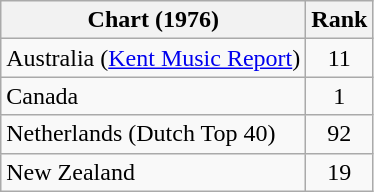<table class="wikitable sortable">
<tr>
<th align="left">Chart (1976)</th>
<th style="text-align:center;">Rank</th>
</tr>
<tr>
<td>Australia (<a href='#'>Kent Music Report</a>)</td>
<td style="text-align:center;">11</td>
</tr>
<tr>
<td>Canada</td>
<td style="text-align:center;">1</td>
</tr>
<tr>
<td>Netherlands (Dutch Top 40)</td>
<td style="text-align:center;">92</td>
</tr>
<tr>
<td>New Zealand</td>
<td style="text-align:center;">19</td>
</tr>
</table>
